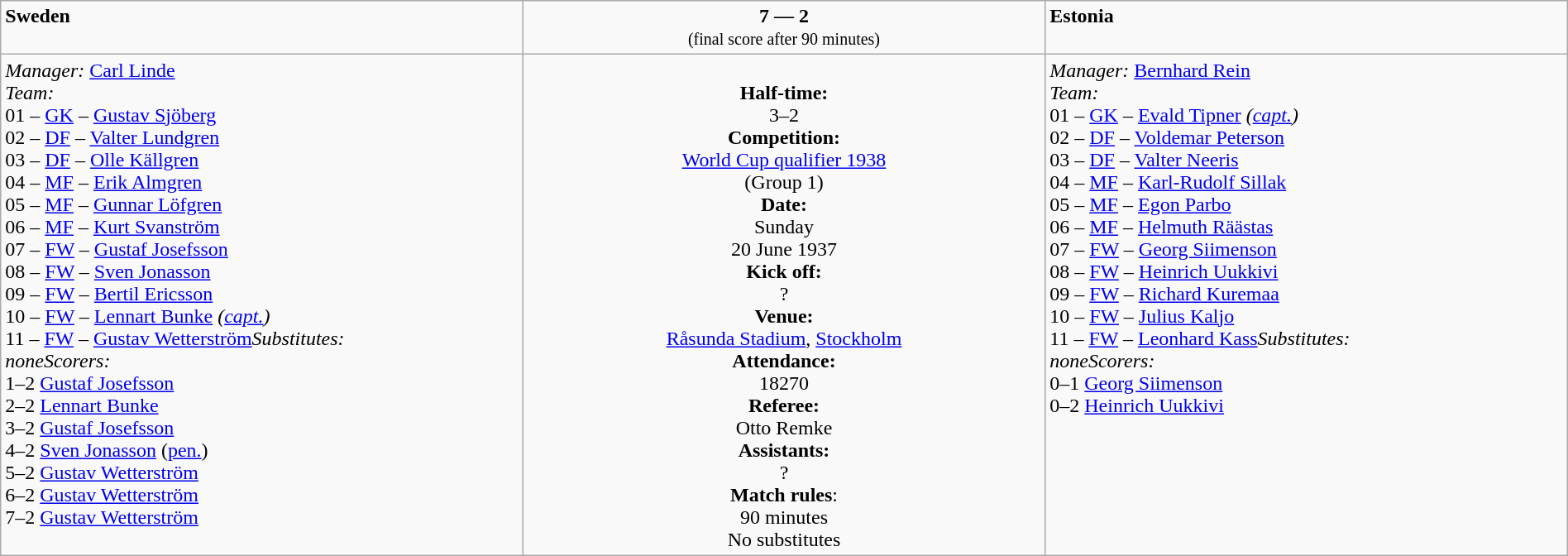<table class="wikitable" width=100%>
<tr>
<td width=33% valign=top><span> <strong>Sweden</strong></span></td>
<td width=33% valign=top align=center><span><strong>7 — 2</strong></span><br><small>(final score after 90 minutes)</small></td>
<td width=33% valign=top><span>  <strong>Estonia</strong></span></td>
</tr>
<tr>
<td valign=top><em>Manager:</em>  <a href='#'>Carl Linde</a><br><em>Team:</em>
<br>01 – <a href='#'>GK</a> – <a href='#'>Gustav Sjöberg</a>
<br>02 – <a href='#'>DF</a> – <a href='#'>Valter Lundgren</a>
<br>03 – <a href='#'>DF</a> – <a href='#'>Olle Källgren</a>
<br>04 – <a href='#'>MF</a> – <a href='#'>Erik Almgren</a>
<br>05 – <a href='#'>MF</a> – <a href='#'>Gunnar Löfgren</a>
<br>06 – <a href='#'>MF</a> – <a href='#'>Kurt Svanström</a>
<br>07 – <a href='#'>FW</a> – <a href='#'>Gustaf Josefsson</a>
<br>08 – <a href='#'>FW</a> – <a href='#'>Sven Jonasson</a>
<br>09 – <a href='#'>FW</a> – <a href='#'>Bertil Ericsson</a>
<br>10 – <a href='#'>FW</a> – <a href='#'>Lennart Bunke</a> <em>(<a href='#'>capt.</a>)</em>
<br>11 – <a href='#'>FW</a> – <a href='#'>Gustav Wetterström</a><em>Substitutes:</em><br><em>none</em><em>Scorers:</em>
<br> 1–2 <a href='#'>Gustaf Josefsson</a>
<br> 2–2 <a href='#'>Lennart Bunke</a>
<br> 3–2 <a href='#'>Gustaf Josefsson</a>
<br> 4–2 <a href='#'>Sven Jonasson</a> (<a href='#'>pen.</a>)
<br> 5–2 <a href='#'>Gustav Wetterström</a>
<br> 6–2 <a href='#'>Gustav Wetterström</a>
<br> 7–2 <a href='#'>Gustav Wetterström</a></td>
<td valign=middle align=center><br><strong>Half-time:</strong><br>3–2<br><strong>Competition:</strong><br><a href='#'>World Cup qualifier 1938</a><br> (Group 1)<br><strong>Date:</strong><br>Sunday<br>20 June 1937<br><strong>Kick off:</strong><br>?<br><strong>Venue:</strong><br><a href='#'>Råsunda Stadium</a>, <a href='#'>Stockholm</a><br><strong>Attendance:</strong><br> 18270<br><strong>Referee:</strong><br>Otto Remke <br><strong>Assistants:</strong><br>?<br><strong>Match rules</strong>:<br>90 minutes<br>No substitutes
</td>
<td valign=top><em>Manager:</em>  <a href='#'>Bernhard Rein</a><br><em>Team:</em>
<br>01 – <a href='#'>GK</a> – <a href='#'>Evald Tipner</a> <em>(<a href='#'>capt.</a>)</em>
<br>02 – <a href='#'>DF</a> – <a href='#'>Voldemar Peterson</a>
<br>03 – <a href='#'>DF</a> – <a href='#'>Valter Neeris</a>
<br>04 – <a href='#'>MF</a> – <a href='#'>Karl-Rudolf Sillak</a>
<br>05 – <a href='#'>MF</a> – <a href='#'>Egon Parbo</a>
<br>06 – <a href='#'>MF</a> – <a href='#'>Helmuth Räästas</a>
<br>07 – <a href='#'>FW</a> – <a href='#'>Georg Siimenson</a>
<br>08 – <a href='#'>FW</a> – <a href='#'>Heinrich Uukkivi</a>
<br>09 – <a href='#'>FW</a> – <a href='#'>Richard Kuremaa</a>
<br>10 – <a href='#'>FW</a> – <a href='#'>Julius Kaljo</a>
<br>11 – <a href='#'>FW</a> – <a href='#'>Leonhard Kass</a><em>Substitutes:</em><br><em>none</em><em>Scorers:</em>
<br> 0–1 <a href='#'>Georg Siimenson</a>
<br> 0–2 <a href='#'>Heinrich Uukkivi</a></td>
</tr>
</table>
